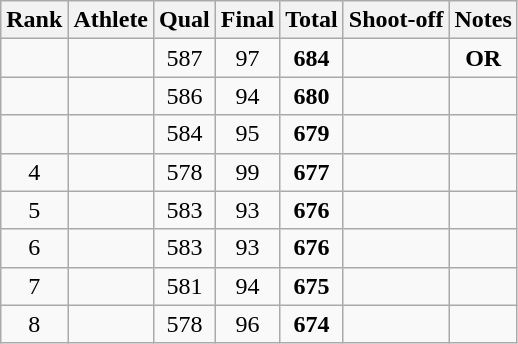<table class="wikitable sortable" style="text-align: center">
<tr>
<th>Rank</th>
<th>Athlete</th>
<th>Qual</th>
<th>Final</th>
<th>Total</th>
<th>Shoot-off</th>
<th>Notes</th>
</tr>
<tr>
<td></td>
<td align=left></td>
<td>587</td>
<td>97</td>
<td><strong>684</strong></td>
<td></td>
<td><strong>OR</strong></td>
</tr>
<tr>
<td></td>
<td align=left></td>
<td>586</td>
<td>94</td>
<td><strong>680</strong></td>
<td></td>
<td></td>
</tr>
<tr>
<td></td>
<td align=left></td>
<td>584</td>
<td>95</td>
<td><strong>679</strong></td>
<td></td>
<td></td>
</tr>
<tr>
<td>4</td>
<td align=left></td>
<td>578</td>
<td>99</td>
<td><strong>677</strong></td>
<td></td>
<td></td>
</tr>
<tr>
<td>5</td>
<td align=left></td>
<td>583</td>
<td>93</td>
<td><strong>676</strong></td>
<td></td>
<td></td>
</tr>
<tr>
<td>6</td>
<td align=left></td>
<td>583</td>
<td>93</td>
<td><strong>676</strong></td>
<td></td>
<td></td>
</tr>
<tr>
<td>7</td>
<td align=left></td>
<td>581</td>
<td>94</td>
<td><strong>675</strong></td>
<td></td>
<td></td>
</tr>
<tr>
<td>8</td>
<td align=left></td>
<td>578</td>
<td>96</td>
<td><strong>674</strong></td>
<td></td>
<td></td>
</tr>
</table>
